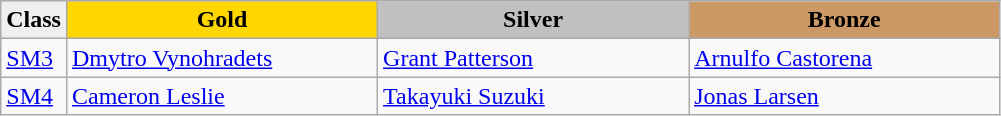<table class="wikitable" style="text-align:left">
<tr align="center">
<td bgcolor=efefef><strong>Class</strong></td>
<td width=200 bgcolor=gold><strong>Gold</strong></td>
<td width=200 bgcolor=silver><strong>Silver</strong></td>
<td width=200 bgcolor=CC9966><strong>Bronze</strong></td>
</tr>
<tr>
<td><a href='#'>SM3</a></td>
<td><a href='#'>Dmytro Vynohradets</a><br></td>
<td><a href='#'>Grant Patterson</a><br></td>
<td><a href='#'>Arnulfo Castorena</a><br></td>
</tr>
<tr>
<td><a href='#'>SM4</a></td>
<td><a href='#'>Cameron Leslie</a><br></td>
<td><a href='#'>Takayuki Suzuki</a><br></td>
<td><a href='#'>Jonas Larsen</a><br></td>
</tr>
</table>
